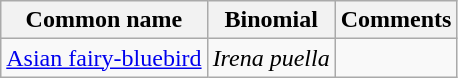<table class="wikitable">
<tr>
<th>Common name</th>
<th>Binomial</th>
<th>Comments</th>
</tr>
<tr>
<td><a href='#'>Asian fairy-bluebird</a></td>
<td><em>Irena puella</em></td>
<td></td>
</tr>
</table>
